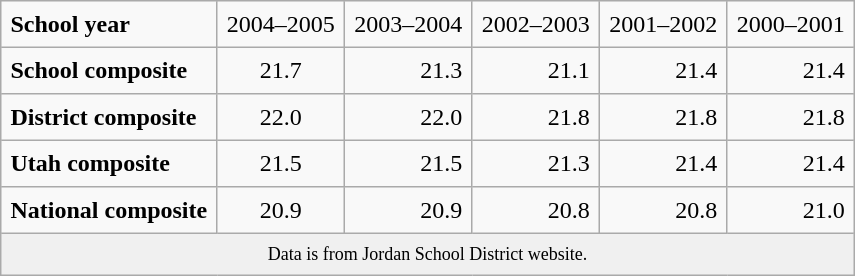<table border=1 cellpadding=6 cellspacing=0 style="text-align:right; background:#f9f9f9; border:1px #aaa solid; border-collapse:collapse">
<tr>
<th align=left>School year</th>
<td align=center>2004–2005</td>
<td>2003–2004</td>
<td>2002–2003</td>
<td>2001–2002</td>
<td>2000–2001</td>
</tr>
<tr>
<th align=left>School composite</th>
<td align=center>21.7</td>
<td>21.3</td>
<td>21.1</td>
<td>21.4</td>
<td>21.4</td>
</tr>
<tr>
<th align=left>District composite</th>
<td align=center>22.0</td>
<td>22.0</td>
<td>21.8</td>
<td>21.8</td>
<td>21.8</td>
</tr>
<tr>
<th align=left>Utah composite</th>
<td align=center>21.5</td>
<td>21.5</td>
<td>21.3</td>
<td>21.4</td>
<td>21.4</td>
</tr>
<tr>
<th align=left>National composite</th>
<td align=center>20.9</td>
<td>20.9</td>
<td>20.8</td>
<td>20.8</td>
<td>21.0</td>
</tr>
<tr>
<td colspan=6 align=center bgcolor=#f0f0f0 style="font-size:75%">Data is from Jordan School District website.</td>
</tr>
</table>
